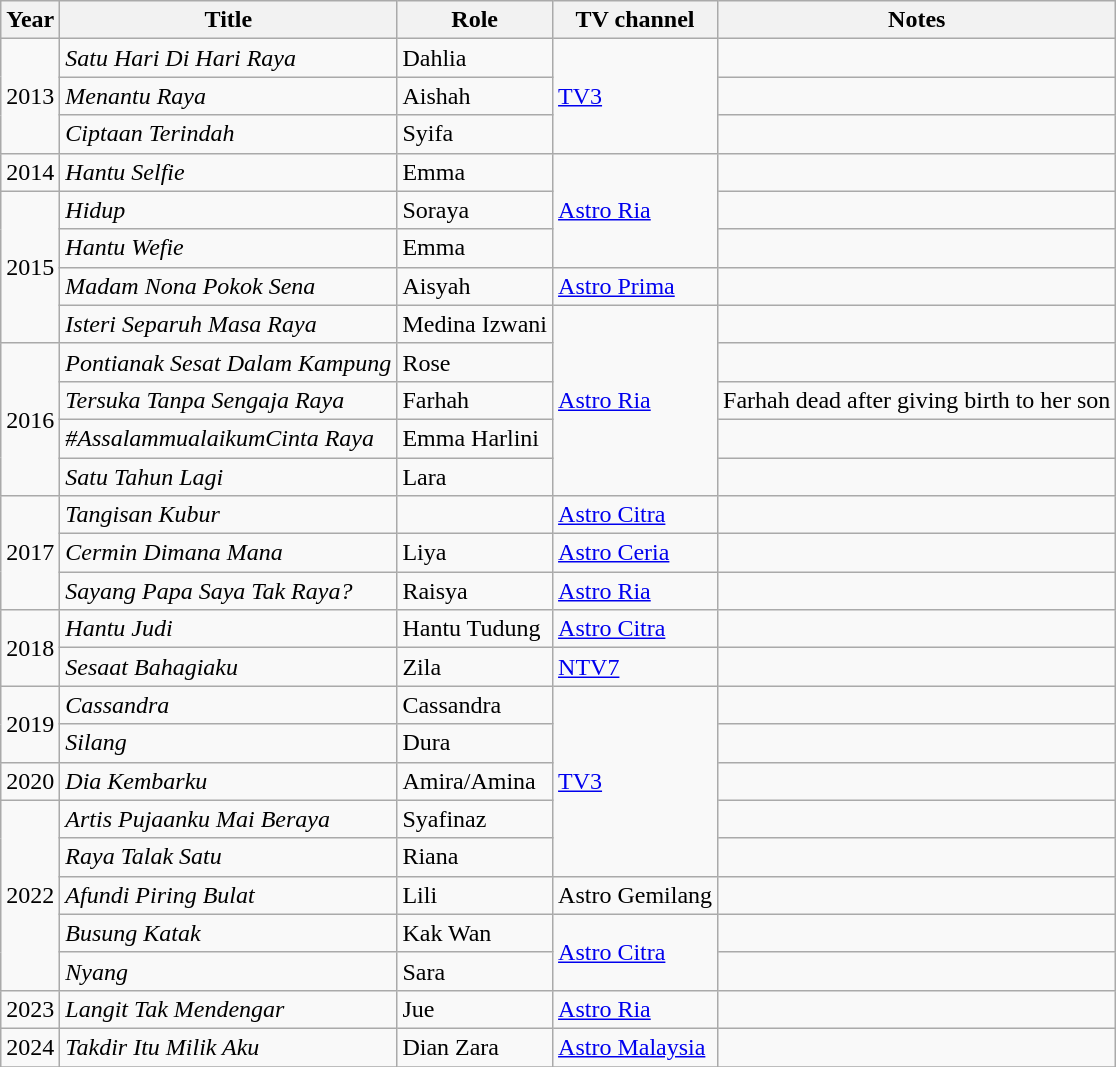<table class="wikitable ">
<tr>
<th>Year</th>
<th>Title</th>
<th>Role</th>
<th>TV channel</th>
<th>Notes</th>
</tr>
<tr>
<td rowspan="3">2013</td>
<td><em>Satu Hari Di Hari Raya</em></td>
<td>Dahlia</td>
<td rowspan="3"><a href='#'>TV3</a></td>
<td></td>
</tr>
<tr>
<td><em>Menantu Raya</em></td>
<td>Aishah</td>
<td></td>
</tr>
<tr>
<td><em>Ciptaan Terindah</em></td>
<td>Syifa</td>
<td></td>
</tr>
<tr>
<td>2014</td>
<td><em>Hantu Selfie</em></td>
<td>Emma</td>
<td rowspan="3"><a href='#'>Astro Ria</a></td>
<td></td>
</tr>
<tr>
<td rowspan="4">2015</td>
<td><em>Hidup</em></td>
<td>Soraya</td>
<td></td>
</tr>
<tr>
<td><em>Hantu Wefie</em></td>
<td>Emma</td>
<td></td>
</tr>
<tr>
<td><em>Madam Nona Pokok Sena</em></td>
<td>Aisyah</td>
<td><a href='#'>Astro Prima</a></td>
<td></td>
</tr>
<tr>
<td><em>Isteri Separuh Masa Raya</em></td>
<td>Medina Izwani</td>
<td rowspan="5"><a href='#'>Astro Ria</a></td>
<td></td>
</tr>
<tr>
<td rowspan="4">2016</td>
<td><em>Pontianak Sesat Dalam Kampung</em></td>
<td>Rose</td>
<td></td>
</tr>
<tr>
<td><em>Tersuka Tanpa Sengaja Raya</em></td>
<td>Farhah</td>
<td>Farhah dead after giving birth to her son</td>
</tr>
<tr>
<td><em>#AssalammualaikumCinta Raya</em></td>
<td>Emma Harlini</td>
<td></td>
</tr>
<tr>
<td><em>Satu Tahun Lagi</em></td>
<td>Lara</td>
<td></td>
</tr>
<tr>
<td rowspan="3">2017</td>
<td><em>Tangisan Kubur</em></td>
<td></td>
<td><a href='#'>Astro Citra</a></td>
<td></td>
</tr>
<tr>
<td><em>Cermin Dimana Mana</em></td>
<td>Liya</td>
<td><a href='#'>Astro Ceria</a></td>
<td></td>
</tr>
<tr>
<td><em>Sayang Papa Saya Tak Raya?</em></td>
<td>Raisya</td>
<td><a href='#'>Astro Ria</a></td>
<td></td>
</tr>
<tr>
<td rowspan="2">2018</td>
<td><em>Hantu Judi</em></td>
<td>Hantu Tudung</td>
<td><a href='#'>Astro Citra</a></td>
<td></td>
</tr>
<tr>
<td><em>Sesaat Bahagiaku</em></td>
<td>Zila</td>
<td><a href='#'>NTV7</a></td>
<td></td>
</tr>
<tr>
<td rowspan="2">2019</td>
<td><em>Cassandra</em></td>
<td>Cassandra</td>
<td rowspan="5"><a href='#'>TV3</a></td>
<td></td>
</tr>
<tr>
<td><em>Silang</em></td>
<td>Dura</td>
<td></td>
</tr>
<tr>
<td>2020</td>
<td><em>Dia Kembarku</em></td>
<td>Amira/Amina</td>
<td></td>
</tr>
<tr>
<td rowspan="5">2022</td>
<td><em>Artis Pujaanku Mai Beraya</em></td>
<td>Syafinaz</td>
<td></td>
</tr>
<tr>
<td><em>Raya Talak Satu</em></td>
<td>Riana</td>
<td></td>
</tr>
<tr>
<td><em>Afundi Piring Bulat</em></td>
<td>Lili</td>
<td>Astro Gemilang</td>
<td></td>
</tr>
<tr>
<td><em>Busung Katak</em></td>
<td>Kak Wan</td>
<td rowspan="2"><a href='#'>Astro Citra</a></td>
<td></td>
</tr>
<tr>
<td><em>Nyang</em></td>
<td>Sara</td>
<td></td>
</tr>
<tr>
<td>2023</td>
<td><em>Langit Tak Mendengar</em></td>
<td>Jue</td>
<td><a href='#'>Astro Ria</a></td>
<td></td>
</tr>
<tr>
<td>2024</td>
<td><em>Takdir Itu Milik Aku</em></td>
<td>Dian Zara</td>
<td><a href='#'>Astro Malaysia</a></td>
<td></td>
</tr>
<tr>
</tr>
</table>
